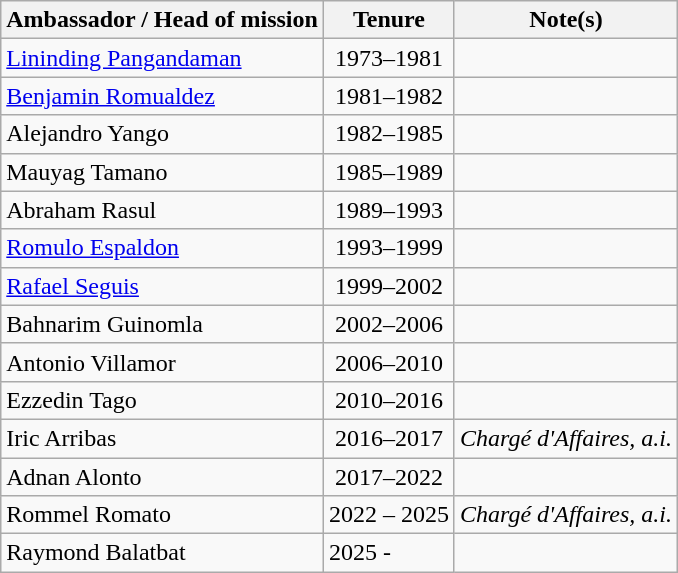<table class=wikitable>
<tr>
<th>Ambassador / Head of mission</th>
<th>Tenure</th>
<th>Note(s)</th>
</tr>
<tr>
<td><a href='#'>Lininding Pangandaman</a></td>
<td align="center">1973–1981</td>
<td></td>
</tr>
<tr>
<td><a href='#'>Benjamin Romualdez</a></td>
<td align="center">1981–1982</td>
<td></td>
</tr>
<tr>
<td>Alejandro Yango </td>
<td align="center">1982–1985</td>
<td></td>
</tr>
<tr>
<td>Mauyag Tamano </td>
<td align="center">1985–1989</td>
<td></td>
</tr>
<tr>
<td>Abraham Rasul </td>
<td align="center">1989–1993</td>
<td></td>
</tr>
<tr>
<td><a href='#'>Romulo Espaldon</a></td>
<td align="center">1993–1999</td>
<td></td>
</tr>
<tr>
<td><a href='#'>Rafael Seguis</a></td>
<td align="center">1999–2002</td>
<td></td>
</tr>
<tr>
<td>Bahnarim Guinomla </td>
<td align="center">2002–2006</td>
<td></td>
</tr>
<tr>
<td>Antonio Villamor </td>
<td align="center">2006–2010</td>
<td></td>
</tr>
<tr>
<td>Ezzedin Tago </td>
<td align="center">2010–2016</td>
<td></td>
</tr>
<tr>
<td>Iric Arribas </td>
<td align="center">2016–2017</td>
<td><em>Chargé d'Affaires, a.i.</em></td>
</tr>
<tr>
<td>Adnan Alonto </td>
<td align="center">2017–2022</td>
<td></td>
</tr>
<tr>
<td>Rommel Romato </td>
<td align="center">2022 – 2025</td>
<td><em>Chargé d'Affaires, a.i.</em></td>
</tr>
<tr>
<td>Raymond Balatbat</td>
<td>2025 -</td>
</tr>
</table>
